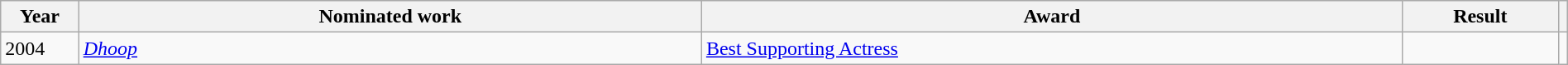<table class="wikitable" width=100%>
<tr>
<th width=5%>Year</th>
<th width=40%>Nominated work</th>
<th width=45%>Award</th>
<th width=10%>Result</th>
<th width="3%"></th>
</tr>
<tr>
<td>2004</td>
<td><em><a href='#'>Dhoop</a></em></td>
<td><a href='#'>Best Supporting Actress</a></td>
<td></td>
<td></td>
</tr>
</table>
